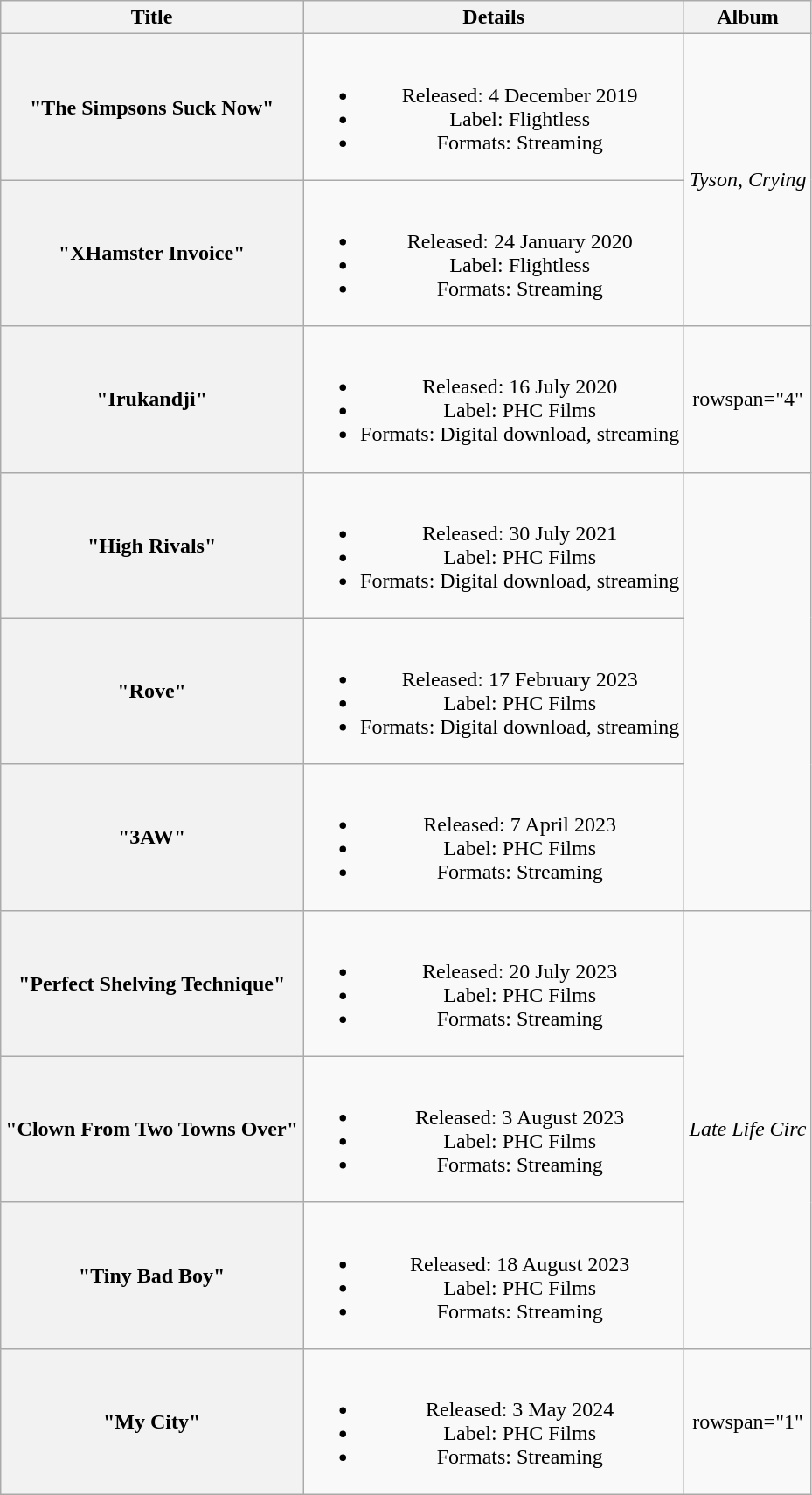<table class="wikitable plainrowheaders" style="text-align:center;">
<tr>
<th scope="col">Title</th>
<th scope="col">Details</th>
<th scope="col">Album</th>
</tr>
<tr>
<th scope="row">"The Simpsons Suck Now"</th>
<td><br><ul><li>Released: 4 December 2019</li><li>Label: Flightless</li><li>Formats: Streaming</li></ul></td>
<td rowspan="2"><em>Tyson, Crying</em></td>
</tr>
<tr>
<th scope="row">"XHamster Invoice"</th>
<td><br><ul><li>Released: 24 January 2020</li><li>Label: Flightless</li><li>Formats: Streaming</li></ul></td>
</tr>
<tr>
<th scope="row">"Irukandji"</th>
<td><br><ul><li>Released: 16 July 2020</li><li>Label: PHC Films</li><li>Formats: Digital download, streaming</li></ul></td>
<td>rowspan="4" </td>
</tr>
<tr>
<th scope="row">"High Rivals"</th>
<td><br><ul><li>Released: 30 July 2021</li><li>Label: PHC Films</li><li>Formats: Digital download, streaming</li></ul></td>
</tr>
<tr>
<th scope="row">"Rove"</th>
<td><br><ul><li>Released: 17 February 2023</li><li>Label: PHC Films</li><li>Formats: Digital download, streaming</li></ul></td>
</tr>
<tr>
<th scope="row">"3AW"</th>
<td><br><ul><li>Released: 7 April 2023</li><li>Label: PHC Films</li><li>Formats: Streaming</li></ul></td>
</tr>
<tr>
<th scope="row">"Perfect Shelving Technique"</th>
<td><br><ul><li>Released: 20 July 2023</li><li>Label: PHC Films</li><li>Formats: Streaming</li></ul></td>
<td rowspan="3"><em>Late Life Circ</em></td>
</tr>
<tr>
<th scope="row">"Clown From Two Towns Over"</th>
<td><br><ul><li>Released: 3 August 2023</li><li>Label: PHC Films</li><li>Formats: Streaming</li></ul></td>
</tr>
<tr>
<th scope="row">"Tiny Bad Boy"</th>
<td><br><ul><li>Released: 18 August 2023</li><li>Label: PHC Films</li><li>Formats: Streaming</li></ul></td>
</tr>
<tr>
<th scope="row">"My City"</th>
<td><br><ul><li>Released: 3 May 2024</li><li>Label: PHC Films</li><li>Formats: Streaming</li></ul></td>
<td>rowspan="1" </td>
</tr>
</table>
